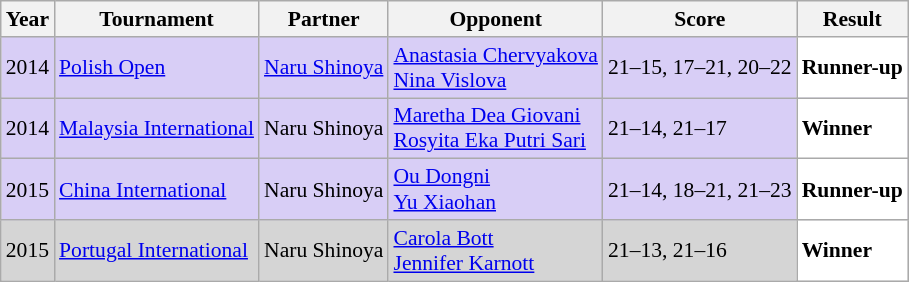<table class="sortable wikitable" style="font-size: 90%;">
<tr>
<th>Year</th>
<th>Tournament</th>
<th>Partner</th>
<th>Opponent</th>
<th>Score</th>
<th>Result</th>
</tr>
<tr style="background:#D8CEF6">
<td align="center">2014</td>
<td align="left"><a href='#'>Polish Open</a></td>
<td align="left"> <a href='#'>Naru Shinoya</a></td>
<td align="left"> <a href='#'>Anastasia Chervyakova</a><br> <a href='#'>Nina Vislova</a></td>
<td align="left">21–15, 17–21, 20–22</td>
<td style="text-align:left; background:white"> <strong>Runner-up</strong></td>
</tr>
<tr style="background:#D8CEF6">
<td align="center">2014</td>
<td align="left"><a href='#'>Malaysia International</a></td>
<td align="left"> Naru Shinoya</td>
<td align="left"> <a href='#'>Maretha Dea Giovani</a><br> <a href='#'>Rosyita Eka Putri Sari</a></td>
<td align="left">21–14, 21–17</td>
<td style="text-align:left; background:white"> <strong>Winner</strong></td>
</tr>
<tr style="background:#D8CEF6">
<td align="center">2015</td>
<td align="left"><a href='#'>China International</a></td>
<td align="left"> Naru Shinoya</td>
<td align="left"> <a href='#'>Ou Dongni</a><br> <a href='#'>Yu Xiaohan</a></td>
<td align="left">21–14, 18–21, 21–23</td>
<td style="text-align:left; background:white"> <strong>Runner-up</strong></td>
</tr>
<tr style="background:#D5D5D5">
<td align="center">2015</td>
<td align="left"><a href='#'>Portugal International</a></td>
<td align="left"> Naru Shinoya</td>
<td align="left"> <a href='#'>Carola Bott</a><br> <a href='#'>Jennifer Karnott</a></td>
<td align="left">21–13, 21–16</td>
<td style="text-align:left; background:white"> <strong>Winner</strong></td>
</tr>
</table>
